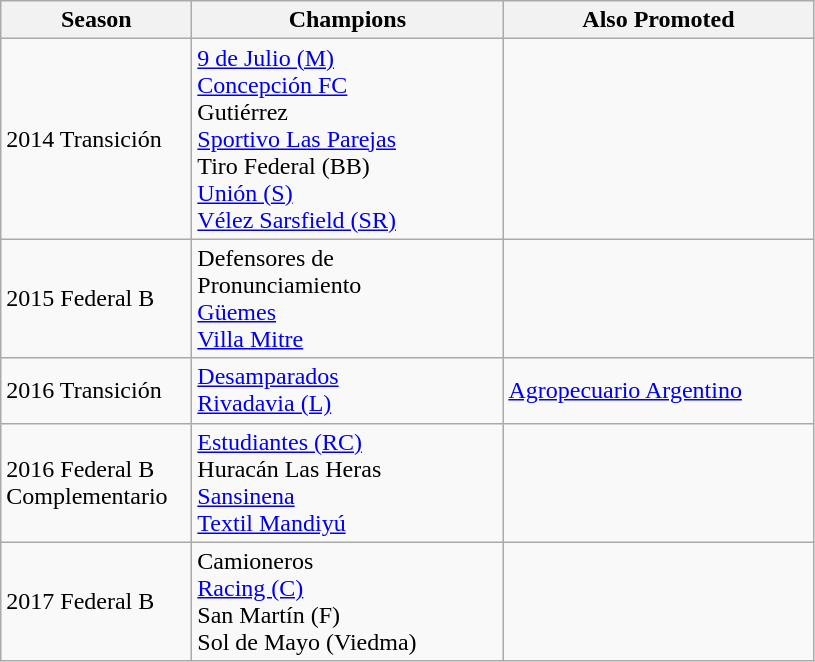<table class="wikitable">
<tr>
<th width="120">Season</th>
<th width="200">Champions</th>
<th width="200">Also Promoted</th>
</tr>
<tr>
<td>2014 Transición</td>
<td><a href='#'>9 de Julio (M)</a><br> <a href='#'>Concepción FC</a>  <br> Gutiérrez  <br> <a href='#'>Sportivo Las Parejas</a> <br>  Tiro Federal (BB) <br>  <a href='#'>Unión (S)</a> <br> <a href='#'>Vélez Sarsfield (SR)</a></td>
<td></td>
</tr>
<tr>
<td>2015 Federal B</td>
<td>Defensores de Pronunciamiento <br> <a href='#'>Güemes</a>  <br><a href='#'>Villa Mitre</a></td>
<td></td>
</tr>
<tr>
<td>2016 Transición</td>
<td><a href='#'>Desamparados</a><br> <a href='#'>Rivadavia (L)</a></td>
<td><a href='#'>Agropecuario Argentino</a></td>
</tr>
<tr>
<td>2016 Federal B Complementario</td>
<td><a href='#'>Estudiantes (RC)</a> <br> Huracán Las Heras<br>  <a href='#'>Sansinena</a> <br> <a href='#'>Textil Mandiyú</a></td>
<td></td>
</tr>
<tr>
<td>2017 Federal B</td>
<td>Camioneros <br> <a href='#'>Racing (C)</a><br> San Martín (F)<br> Sol de Mayo (Viedma)</td>
<td></td>
</tr>
</table>
